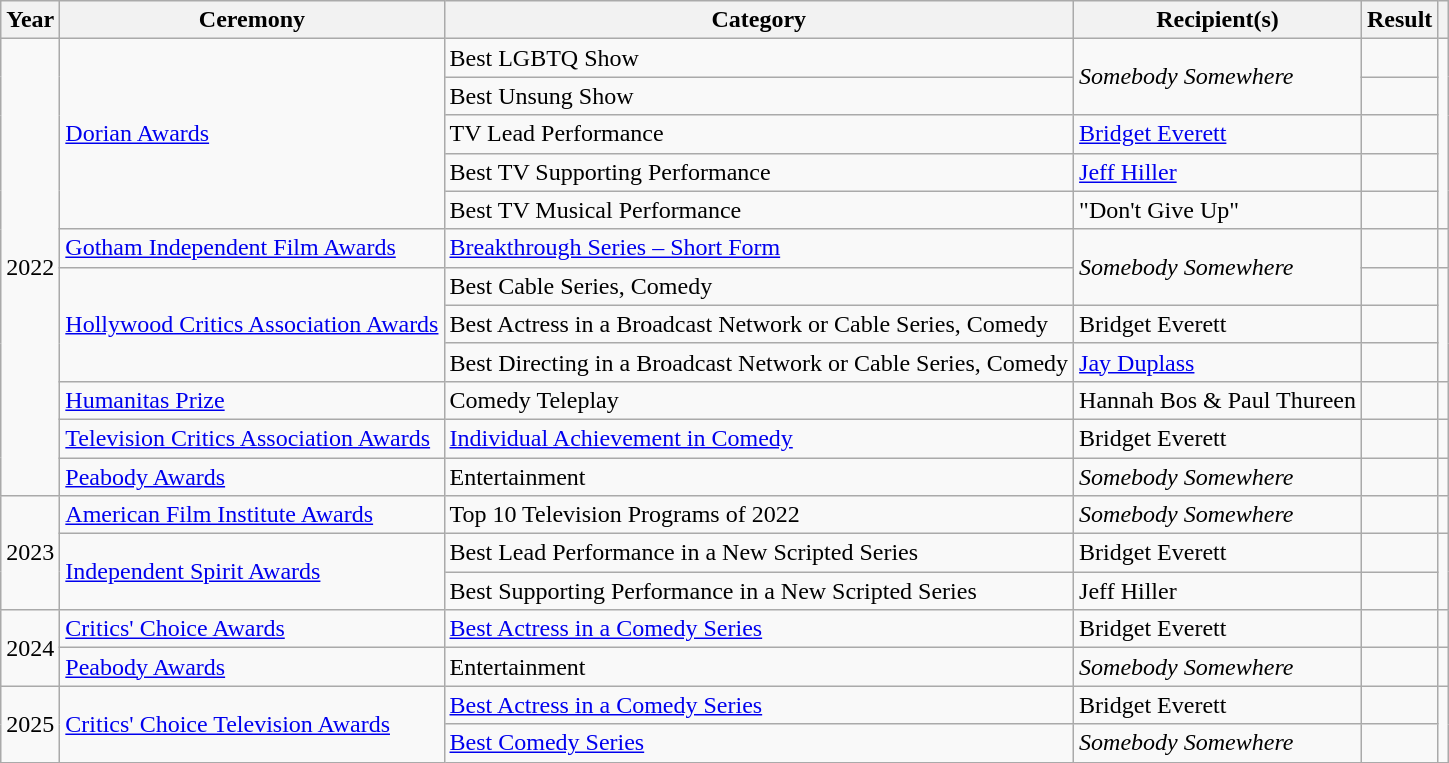<table class="wikitable plainrowheaders sortable">
<tr>
<th scope="col">Year</th>
<th scope="col">Ceremony</th>
<th scope="col">Category</th>
<th scope="col">Recipient(s)</th>
<th scope="col">Result</th>
<th scope="col" class="unsortable"></th>
</tr>
<tr>
<td rowspan="12" style="text-align:center;">2022</td>
<td rowspan="5"><a href='#'>Dorian Awards</a></td>
<td>Best LGBTQ Show</td>
<td rowspan="2"><em>Somebody Somewhere</em></td>
<td></td>
<td align="center" rowspan="5"></td>
</tr>
<tr>
<td>Best Unsung Show</td>
<td></td>
</tr>
<tr>
<td>TV Lead Performance</td>
<td><a href='#'>Bridget Everett</a></td>
<td></td>
</tr>
<tr>
<td>Best TV Supporting Performance</td>
<td><a href='#'>Jeff Hiller</a></td>
<td></td>
</tr>
<tr>
<td>Best TV Musical Performance</td>
<td>"Don't Give Up"</td>
<td></td>
</tr>
<tr>
<td><a href='#'>Gotham Independent Film Awards</a></td>
<td><a href='#'>Breakthrough Series – Short Form</a></td>
<td rowspan="2"><em>Somebody Somewhere</em></td>
<td></td>
<td align="center"></td>
</tr>
<tr>
<td rowspan="3"><a href='#'>Hollywood Critics Association Awards</a></td>
<td>Best Cable Series, Comedy</td>
<td></td>
<td align="center" rowspan="3"></td>
</tr>
<tr>
<td>Best Actress in a Broadcast Network or Cable Series, Comedy</td>
<td>Bridget Everett</td>
<td></td>
</tr>
<tr>
<td>Best Directing in a Broadcast Network or Cable Series, Comedy</td>
<td><a href='#'>Jay Duplass</a> </td>
<td></td>
</tr>
<tr>
<td><a href='#'>Humanitas Prize</a></td>
<td>Comedy Teleplay</td>
<td>Hannah Bos & Paul Thureen </td>
<td></td>
<td align="center"></td>
</tr>
<tr>
<td><a href='#'>Television Critics Association Awards</a></td>
<td><a href='#'>Individual Achievement in Comedy</a></td>
<td>Bridget Everett</td>
<td></td>
<td align="center"></td>
</tr>
<tr>
<td><a href='#'>Peabody Awards</a></td>
<td>Entertainment</td>
<td><em>Somebody Somewhere</em></td>
<td></td>
<td align="center"></td>
</tr>
<tr>
<td rowspan="3" style="text-align:center;">2023</td>
<td><a href='#'>American Film Institute Awards</a></td>
<td>Top 10 Television Programs of 2022</td>
<td><em>Somebody Somewhere</em></td>
<td></td>
<td align="center"></td>
</tr>
<tr>
<td rowspan="2"><a href='#'>Independent Spirit Awards</a></td>
<td>Best Lead Performance in a New Scripted Series</td>
<td>Bridget Everett</td>
<td></td>
<td align="center" rowspan="2"></td>
</tr>
<tr>
<td>Best Supporting Performance in a New Scripted Series</td>
<td>Jeff Hiller</td>
<td></td>
</tr>
<tr>
<td rowspan="2" style="text-align:center;">2024</td>
<td><a href='#'>Critics' Choice Awards</a></td>
<td><a href='#'>Best Actress in a Comedy Series</a></td>
<td>Bridget Everett</td>
<td></td>
<td align="center"></td>
</tr>
<tr>
<td><a href='#'>Peabody Awards</a></td>
<td>Entertainment</td>
<td><em>Somebody Somewhere</em></td>
<td></td>
<td align="center"></td>
</tr>
<tr>
<td rowspan="2" style="text-align:center;">2025</td>
<td rowspan="2"><a href='#'>Critics' Choice Television Awards</a></td>
<td><a href='#'>Best Actress in a Comedy Series</a></td>
<td>Bridget Everett</td>
<td></td>
<td align="center" rowspan="2"></td>
</tr>
<tr>
<td><a href='#'>Best Comedy Series</a></td>
<td><em>Somebody Somewhere</em></td>
<td></td>
</tr>
</table>
